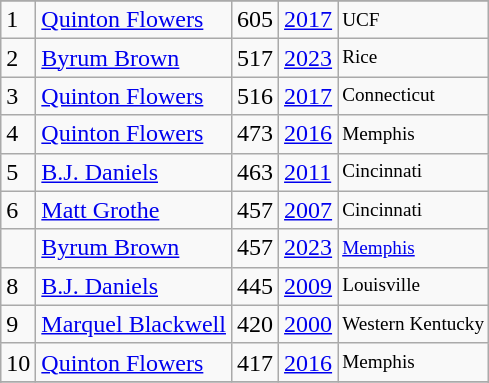<table class="wikitable">
<tr>
</tr>
<tr>
<td>1</td>
<td><a href='#'>Quinton Flowers</a></td>
<td><abbr>605</abbr></td>
<td><a href='#'>2017</a></td>
<td style="font-size:80%;">UCF</td>
</tr>
<tr>
<td>2</td>
<td><a href='#'>Byrum Brown</a></td>
<td><abbr>517</abbr></td>
<td><a href='#'>2023</a></td>
<td style="font-size:80%;">Rice</td>
</tr>
<tr>
<td>3</td>
<td><a href='#'>Quinton Flowers</a></td>
<td><abbr>516</abbr></td>
<td><a href='#'>2017</a></td>
<td style="font-size:80%;">Connecticut</td>
</tr>
<tr>
<td>4</td>
<td><a href='#'>Quinton Flowers</a></td>
<td><abbr>473</abbr></td>
<td><a href='#'>2016</a></td>
<td style="font-size:80%;">Memphis</td>
</tr>
<tr>
<td>5</td>
<td><a href='#'>B.J. Daniels</a></td>
<td><abbr>463</abbr></td>
<td><a href='#'>2011</a></td>
<td style="font-size:80%;">Cincinnati</td>
</tr>
<tr>
<td>6</td>
<td><a href='#'>Matt Grothe</a></td>
<td><abbr>457</abbr></td>
<td><a href='#'>2007</a></td>
<td style="font-size:80%;">Cincinnati</td>
</tr>
<tr>
<td></td>
<td><a href='#'>Byrum Brown</a></td>
<td><abbr>457</abbr></td>
<td><a href='#'>2023</a></td>
<td style="font-size:80%;"><a href='#'>Memphis</a></td>
</tr>
<tr>
<td>8</td>
<td><a href='#'>B.J. Daniels</a></td>
<td><abbr>445</abbr></td>
<td><a href='#'>2009</a></td>
<td style="font-size:80%;">Louisville</td>
</tr>
<tr>
<td>9</td>
<td><a href='#'>Marquel Blackwell</a></td>
<td><abbr>420</abbr></td>
<td><a href='#'>2000</a></td>
<td style="font-size:80%;">Western Kentucky</td>
</tr>
<tr>
<td>10</td>
<td><a href='#'>Quinton Flowers</a></td>
<td><abbr>417</abbr></td>
<td><a href='#'>2016</a></td>
<td style="font-size:80%;">Memphis</td>
</tr>
<tr>
</tr>
<tr>
</tr>
</table>
